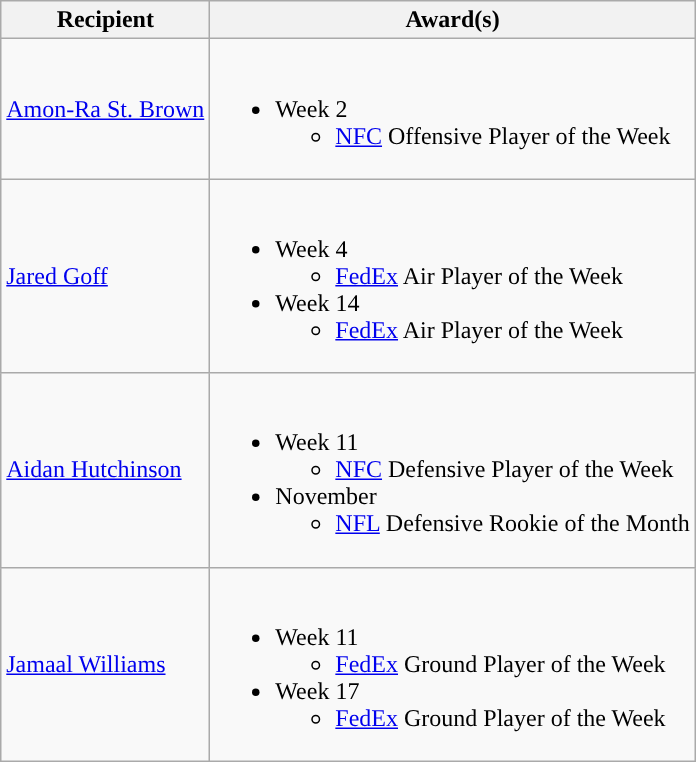<table class="wikitable">
<tr>
<th>Recipient</th>
<th>Award(s)</th>
</tr>
<tr>
<td><a href='#'>Amon-Ra St. Brown</a></td>
<td><br><ul><li>Week 2<ul><li><a href='#'>NFC</a> Offensive Player of the Week</li></ul></li></ul></td>
</tr>
<tr>
<td><a href='#'>Jared Goff</a></td>
<td><br><ul><li>Week 4<ul><li><a href='#'>FedEx</a> Air Player of the Week</li></ul></li><li>Week 14<ul><li><a href='#'>FedEx</a> Air Player of the Week</li></ul></li></ul></td>
</tr>
<tr>
<td><a href='#'>Aidan Hutchinson</a></td>
<td><br><ul><li>Week 11<ul><li><a href='#'>NFC</a> Defensive Player of the Week</li></ul></li><li>November<ul><li><a href='#'>NFL</a> Defensive Rookie of the Month</li></ul></li></ul></td>
</tr>
<tr>
<td><a href='#'>Jamaal Williams</a></td>
<td><br><ul><li>Week 11<ul><li><a href='#'>FedEx</a> Ground Player of the Week</li></ul></li><li>Week 17<ul><li><a href='#'>FedEx</a> Ground Player of the Week</li></ul></li></ul></td>
</tr>
</table>
